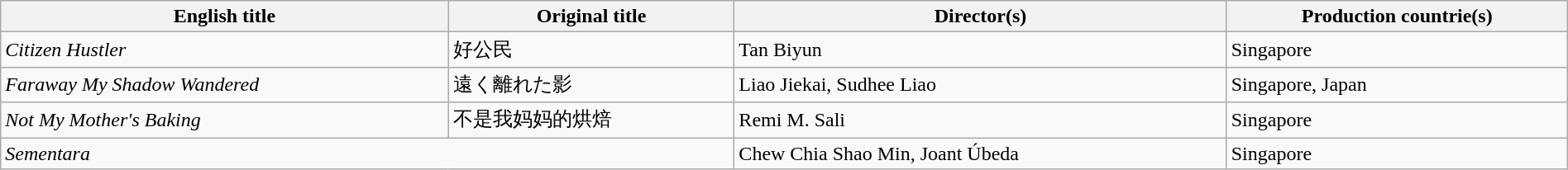<table class="sortable wikitable" style="width:100%; margin-bottom:4px">
<tr>
<th scope="col">English title</th>
<th scope="col">Original title</th>
<th scope="col">Director(s)</th>
<th scope="col">Production countrie(s)</th>
</tr>
<tr>
<td><em>Citizen Hustler</em></td>
<td>好公民</td>
<td>Tan Biyun</td>
<td>Singapore</td>
</tr>
<tr>
<td><em>Faraway My Shadow Wandered</em></td>
<td>遠く離れた影</td>
<td>Liao Jiekai, Sudhee Liao</td>
<td>Singapore, Japan</td>
</tr>
<tr>
<td><em>Not My Mother's Baking</em></td>
<td>不是我妈妈的烘焙</td>
<td>Remi M. Sali</td>
<td>Singapore</td>
</tr>
<tr>
<td colspan="2"><em>Sementara</em></td>
<td>Chew Chia Shao Min, Joant Úbeda</td>
<td>Singapore</td>
</tr>
</table>
